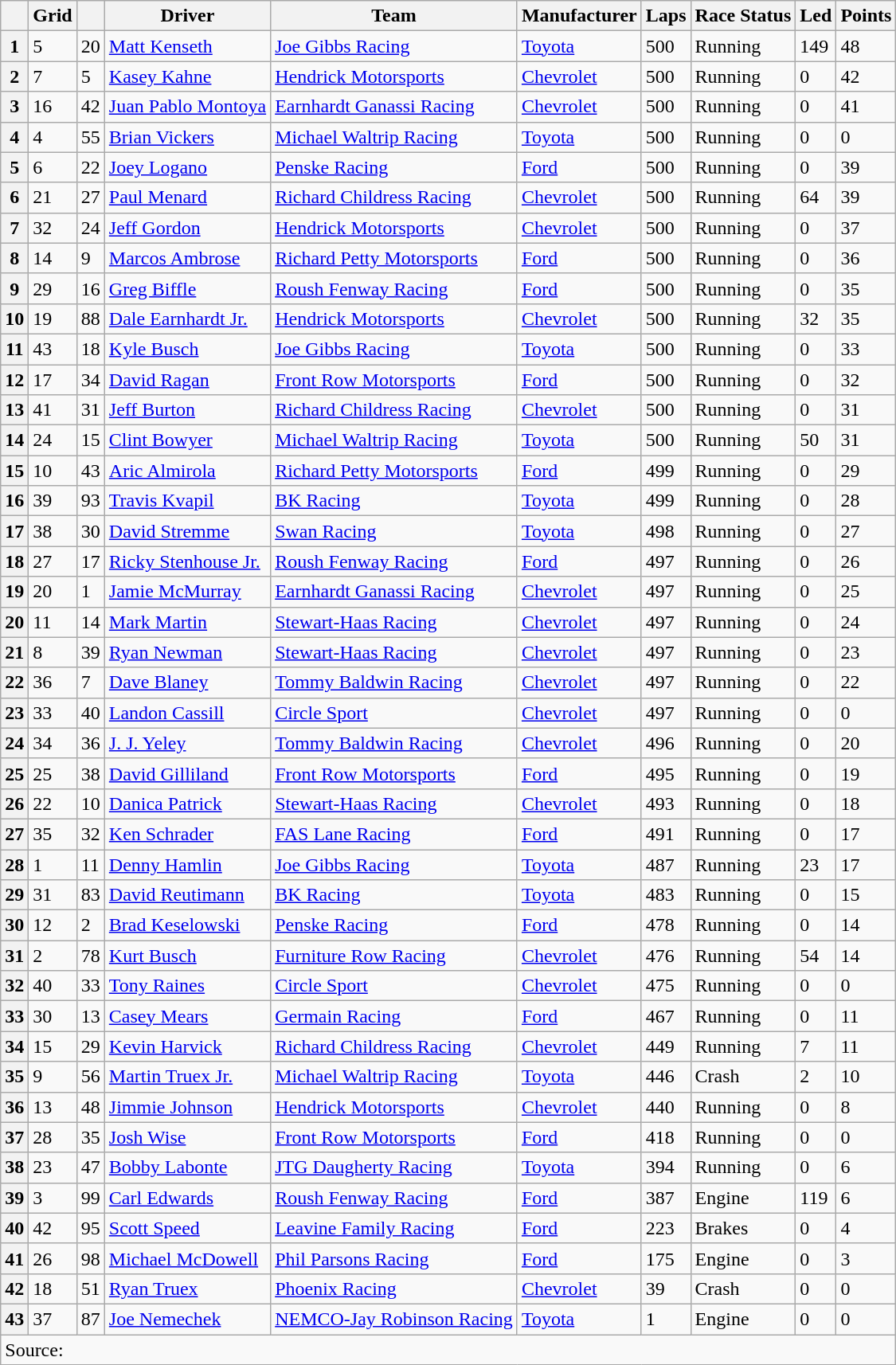<table class="wikitable" border="1">
<tr>
<th></th>
<th>Grid</th>
<th></th>
<th>Driver</th>
<th>Team</th>
<th>Manufacturer</th>
<th>Laps</th>
<th>Race Status</th>
<th>Led</th>
<th>Points</th>
</tr>
<tr>
<th>1</th>
<td>5</td>
<td>20</td>
<td><a href='#'>Matt Kenseth</a></td>
<td><a href='#'>Joe Gibbs Racing</a></td>
<td><a href='#'>Toyota</a></td>
<td>500</td>
<td>Running</td>
<td>149</td>
<td>48</td>
</tr>
<tr>
<th>2</th>
<td>7</td>
<td>5</td>
<td><a href='#'>Kasey Kahne</a></td>
<td><a href='#'>Hendrick Motorsports</a></td>
<td><a href='#'>Chevrolet</a></td>
<td>500</td>
<td>Running</td>
<td>0</td>
<td>42</td>
</tr>
<tr>
<th>3</th>
<td>16</td>
<td>42</td>
<td><a href='#'>Juan Pablo Montoya</a></td>
<td><a href='#'>Earnhardt Ganassi Racing</a></td>
<td><a href='#'>Chevrolet</a></td>
<td>500</td>
<td>Running</td>
<td>0</td>
<td>41</td>
</tr>
<tr>
<th>4</th>
<td>4</td>
<td>55</td>
<td><a href='#'>Brian Vickers</a></td>
<td><a href='#'>Michael Waltrip Racing</a></td>
<td><a href='#'>Toyota</a></td>
<td>500</td>
<td>Running</td>
<td>0</td>
<td>0</td>
</tr>
<tr>
<th>5</th>
<td>6</td>
<td>22</td>
<td><a href='#'>Joey Logano</a></td>
<td><a href='#'>Penske Racing</a></td>
<td><a href='#'>Ford</a></td>
<td>500</td>
<td>Running</td>
<td>0</td>
<td>39</td>
</tr>
<tr>
<th>6</th>
<td>21</td>
<td>27</td>
<td><a href='#'>Paul Menard</a></td>
<td><a href='#'>Richard Childress Racing</a></td>
<td><a href='#'>Chevrolet</a></td>
<td>500</td>
<td>Running</td>
<td>64</td>
<td>39</td>
</tr>
<tr>
<th>7</th>
<td>32</td>
<td>24</td>
<td><a href='#'>Jeff Gordon</a></td>
<td><a href='#'>Hendrick Motorsports</a></td>
<td><a href='#'>Chevrolet</a></td>
<td>500</td>
<td>Running</td>
<td>0</td>
<td>37</td>
</tr>
<tr>
<th>8</th>
<td>14</td>
<td>9</td>
<td><a href='#'>Marcos Ambrose</a></td>
<td><a href='#'>Richard Petty Motorsports</a></td>
<td><a href='#'>Ford</a></td>
<td>500</td>
<td>Running</td>
<td>0</td>
<td>36</td>
</tr>
<tr>
<th>9</th>
<td>29</td>
<td>16</td>
<td><a href='#'>Greg Biffle</a></td>
<td><a href='#'>Roush Fenway Racing</a></td>
<td><a href='#'>Ford</a></td>
<td>500</td>
<td>Running</td>
<td>0</td>
<td>35</td>
</tr>
<tr>
<th>10</th>
<td>19</td>
<td>88</td>
<td><a href='#'>Dale Earnhardt Jr.</a></td>
<td><a href='#'>Hendrick Motorsports</a></td>
<td><a href='#'>Chevrolet</a></td>
<td>500</td>
<td>Running</td>
<td>32</td>
<td>35</td>
</tr>
<tr>
<th>11</th>
<td>43</td>
<td>18</td>
<td><a href='#'>Kyle Busch</a></td>
<td><a href='#'>Joe Gibbs Racing</a></td>
<td><a href='#'>Toyota</a></td>
<td>500</td>
<td>Running</td>
<td>0</td>
<td>33</td>
</tr>
<tr>
<th>12</th>
<td>17</td>
<td>34</td>
<td><a href='#'>David Ragan</a></td>
<td><a href='#'>Front Row Motorsports</a></td>
<td><a href='#'>Ford</a></td>
<td>500</td>
<td>Running</td>
<td>0</td>
<td>32</td>
</tr>
<tr>
<th>13</th>
<td>41</td>
<td>31</td>
<td><a href='#'>Jeff Burton</a></td>
<td><a href='#'>Richard Childress Racing</a></td>
<td><a href='#'>Chevrolet</a></td>
<td>500</td>
<td>Running</td>
<td>0</td>
<td>31</td>
</tr>
<tr>
<th>14</th>
<td>24</td>
<td>15</td>
<td><a href='#'>Clint Bowyer</a></td>
<td><a href='#'>Michael Waltrip Racing</a></td>
<td><a href='#'>Toyota</a></td>
<td>500</td>
<td>Running</td>
<td>50</td>
<td>31</td>
</tr>
<tr>
<th>15</th>
<td>10</td>
<td>43</td>
<td><a href='#'>Aric Almirola</a></td>
<td><a href='#'>Richard Petty Motorsports</a></td>
<td><a href='#'>Ford</a></td>
<td>499</td>
<td>Running</td>
<td>0</td>
<td>29</td>
</tr>
<tr>
<th>16</th>
<td>39</td>
<td>93</td>
<td><a href='#'>Travis Kvapil</a></td>
<td><a href='#'>BK Racing</a></td>
<td><a href='#'>Toyota</a></td>
<td>499</td>
<td>Running</td>
<td>0</td>
<td>28</td>
</tr>
<tr>
<th>17</th>
<td>38</td>
<td>30</td>
<td><a href='#'>David Stremme</a></td>
<td><a href='#'>Swan Racing</a></td>
<td><a href='#'>Toyota</a></td>
<td>498</td>
<td>Running</td>
<td>0</td>
<td>27</td>
</tr>
<tr>
<th>18</th>
<td>27</td>
<td>17</td>
<td><a href='#'>Ricky Stenhouse Jr.</a></td>
<td><a href='#'>Roush Fenway Racing</a></td>
<td><a href='#'>Ford</a></td>
<td>497</td>
<td>Running</td>
<td>0</td>
<td>26</td>
</tr>
<tr>
<th>19</th>
<td>20</td>
<td>1</td>
<td><a href='#'>Jamie McMurray</a></td>
<td><a href='#'>Earnhardt Ganassi Racing</a></td>
<td><a href='#'>Chevrolet</a></td>
<td>497</td>
<td>Running</td>
<td>0</td>
<td>25</td>
</tr>
<tr>
<th>20</th>
<td>11</td>
<td>14</td>
<td><a href='#'>Mark Martin</a></td>
<td><a href='#'>Stewart-Haas Racing</a></td>
<td><a href='#'>Chevrolet</a></td>
<td>497</td>
<td>Running</td>
<td>0</td>
<td>24</td>
</tr>
<tr>
<th>21</th>
<td>8</td>
<td>39</td>
<td><a href='#'>Ryan Newman</a></td>
<td><a href='#'>Stewart-Haas Racing</a></td>
<td><a href='#'>Chevrolet</a></td>
<td>497</td>
<td>Running</td>
<td>0</td>
<td>23</td>
</tr>
<tr>
<th>22</th>
<td>36</td>
<td>7</td>
<td><a href='#'>Dave Blaney</a></td>
<td><a href='#'>Tommy Baldwin Racing</a></td>
<td><a href='#'>Chevrolet</a></td>
<td>497</td>
<td>Running</td>
<td>0</td>
<td>22</td>
</tr>
<tr>
<th>23</th>
<td>33</td>
<td>40</td>
<td><a href='#'>Landon Cassill</a></td>
<td><a href='#'>Circle Sport</a></td>
<td><a href='#'>Chevrolet</a></td>
<td>497</td>
<td>Running</td>
<td>0</td>
<td>0</td>
</tr>
<tr>
<th>24</th>
<td>34</td>
<td>36</td>
<td><a href='#'>J. J. Yeley</a></td>
<td><a href='#'>Tommy Baldwin Racing</a></td>
<td><a href='#'>Chevrolet</a></td>
<td>496</td>
<td>Running</td>
<td>0</td>
<td>20</td>
</tr>
<tr>
<th>25</th>
<td>25</td>
<td>38</td>
<td><a href='#'>David Gilliland</a></td>
<td><a href='#'>Front Row Motorsports</a></td>
<td><a href='#'>Ford</a></td>
<td>495</td>
<td>Running</td>
<td>0</td>
<td>19</td>
</tr>
<tr>
<th>26</th>
<td>22</td>
<td>10</td>
<td><a href='#'>Danica Patrick</a></td>
<td><a href='#'>Stewart-Haas Racing</a></td>
<td><a href='#'>Chevrolet</a></td>
<td>493</td>
<td>Running</td>
<td>0</td>
<td>18</td>
</tr>
<tr>
<th>27</th>
<td>35</td>
<td>32</td>
<td><a href='#'>Ken Schrader</a></td>
<td><a href='#'>FAS Lane Racing</a></td>
<td><a href='#'>Ford</a></td>
<td>491</td>
<td>Running</td>
<td>0</td>
<td>17</td>
</tr>
<tr>
<th>28</th>
<td>1</td>
<td>11</td>
<td><a href='#'>Denny Hamlin</a></td>
<td><a href='#'>Joe Gibbs Racing</a></td>
<td><a href='#'>Toyota</a></td>
<td>487</td>
<td>Running</td>
<td>23</td>
<td>17</td>
</tr>
<tr>
<th>29</th>
<td>31</td>
<td>83</td>
<td><a href='#'>David Reutimann</a></td>
<td><a href='#'>BK Racing</a></td>
<td><a href='#'>Toyota</a></td>
<td>483</td>
<td>Running</td>
<td>0</td>
<td>15</td>
</tr>
<tr>
<th>30</th>
<td>12</td>
<td>2</td>
<td><a href='#'>Brad Keselowski</a></td>
<td><a href='#'>Penske Racing</a></td>
<td><a href='#'>Ford</a></td>
<td>478</td>
<td>Running</td>
<td>0</td>
<td>14</td>
</tr>
<tr>
<th>31</th>
<td>2</td>
<td>78</td>
<td><a href='#'>Kurt Busch</a></td>
<td><a href='#'>Furniture Row Racing</a></td>
<td><a href='#'>Chevrolet</a></td>
<td>476</td>
<td>Running</td>
<td>54</td>
<td>14</td>
</tr>
<tr>
<th>32</th>
<td>40</td>
<td>33</td>
<td><a href='#'>Tony Raines</a></td>
<td><a href='#'>Circle Sport</a></td>
<td><a href='#'>Chevrolet</a></td>
<td>475</td>
<td>Running</td>
<td>0</td>
<td>0</td>
</tr>
<tr>
<th>33</th>
<td>30</td>
<td>13</td>
<td><a href='#'>Casey Mears</a></td>
<td><a href='#'>Germain Racing</a></td>
<td><a href='#'>Ford</a></td>
<td>467</td>
<td>Running</td>
<td>0</td>
<td>11</td>
</tr>
<tr>
<th>34</th>
<td>15</td>
<td>29</td>
<td><a href='#'>Kevin Harvick</a></td>
<td><a href='#'>Richard Childress Racing</a></td>
<td><a href='#'>Chevrolet</a></td>
<td>449</td>
<td>Running</td>
<td>7</td>
<td>11</td>
</tr>
<tr>
<th>35</th>
<td>9</td>
<td>56</td>
<td><a href='#'>Martin Truex Jr.</a></td>
<td><a href='#'>Michael Waltrip Racing</a></td>
<td><a href='#'>Toyota</a></td>
<td>446</td>
<td>Crash</td>
<td>2</td>
<td>10</td>
</tr>
<tr>
<th>36</th>
<td>13</td>
<td>48</td>
<td><a href='#'>Jimmie Johnson</a></td>
<td><a href='#'>Hendrick Motorsports</a></td>
<td><a href='#'>Chevrolet</a></td>
<td>440</td>
<td>Running</td>
<td>0</td>
<td>8</td>
</tr>
<tr>
<th>37</th>
<td>28</td>
<td>35</td>
<td><a href='#'>Josh Wise</a></td>
<td><a href='#'>Front Row Motorsports</a></td>
<td><a href='#'>Ford</a></td>
<td>418</td>
<td>Running</td>
<td>0</td>
<td>0</td>
</tr>
<tr>
<th>38</th>
<td>23</td>
<td>47</td>
<td><a href='#'>Bobby Labonte</a></td>
<td><a href='#'>JTG Daugherty Racing</a></td>
<td><a href='#'>Toyota</a></td>
<td>394</td>
<td>Running</td>
<td>0</td>
<td>6</td>
</tr>
<tr>
<th>39</th>
<td>3</td>
<td>99</td>
<td><a href='#'>Carl Edwards</a></td>
<td><a href='#'>Roush Fenway Racing</a></td>
<td><a href='#'>Ford</a></td>
<td>387</td>
<td>Engine</td>
<td>119</td>
<td>6</td>
</tr>
<tr>
<th>40</th>
<td>42</td>
<td>95</td>
<td><a href='#'>Scott Speed</a></td>
<td><a href='#'>Leavine Family Racing</a></td>
<td><a href='#'>Ford</a></td>
<td>223</td>
<td>Brakes</td>
<td>0</td>
<td>4</td>
</tr>
<tr>
<th>41</th>
<td>26</td>
<td>98</td>
<td><a href='#'>Michael McDowell</a></td>
<td><a href='#'>Phil Parsons Racing</a></td>
<td><a href='#'>Ford</a></td>
<td>175</td>
<td>Engine</td>
<td>0</td>
<td>3</td>
</tr>
<tr>
<th>42</th>
<td>18</td>
<td>51</td>
<td><a href='#'>Ryan Truex</a></td>
<td><a href='#'>Phoenix Racing</a></td>
<td><a href='#'>Chevrolet</a></td>
<td>39</td>
<td>Crash</td>
<td>0</td>
<td>0</td>
</tr>
<tr>
<th>43</th>
<td>37</td>
<td>87</td>
<td><a href='#'>Joe Nemechek</a></td>
<td><a href='#'>NEMCO-Jay Robinson Racing</a></td>
<td><a href='#'>Toyota</a></td>
<td>1</td>
<td>Engine</td>
<td>0</td>
<td>0</td>
</tr>
<tr>
<td colspan=10>Source:</td>
</tr>
</table>
